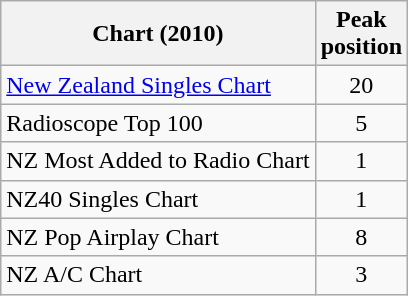<table class="wikitable sortable">
<tr>
<th align="left">Chart (2010)</th>
<th align="left">Peak<br>position</th>
</tr>
<tr>
<td><a href='#'>New Zealand Singles Chart</a></td>
<td style="text-align:center;">20</td>
</tr>
<tr>
<td align="left">Radioscope Top 100</td>
<td style="text-align:center;">5</td>
</tr>
<tr>
<td align="left">NZ Most Added to Radio Chart</td>
<td style="text-align:center;">1</td>
</tr>
<tr>
<td align="left">NZ40 Singles Chart</td>
<td style="text-align:center;">1</td>
</tr>
<tr>
<td align="left">NZ Pop Airplay Chart</td>
<td style="text-align:center;">8</td>
</tr>
<tr>
<td align="left">NZ A/C Chart</td>
<td style="text-align:center;">3</td>
</tr>
</table>
